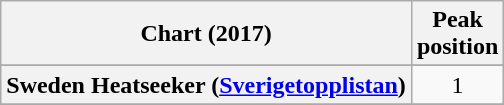<table class="wikitable plainrowheaders sortable" style="text-align:center">
<tr>
<th scope="col">Chart (2017)</th>
<th scope="col">Peak<br>position</th>
</tr>
<tr>
</tr>
<tr>
<th scope="row">Sweden Heatseeker (<a href='#'>Sverigetopplistan</a>)</th>
<td>1</td>
</tr>
<tr>
</tr>
<tr>
</tr>
</table>
